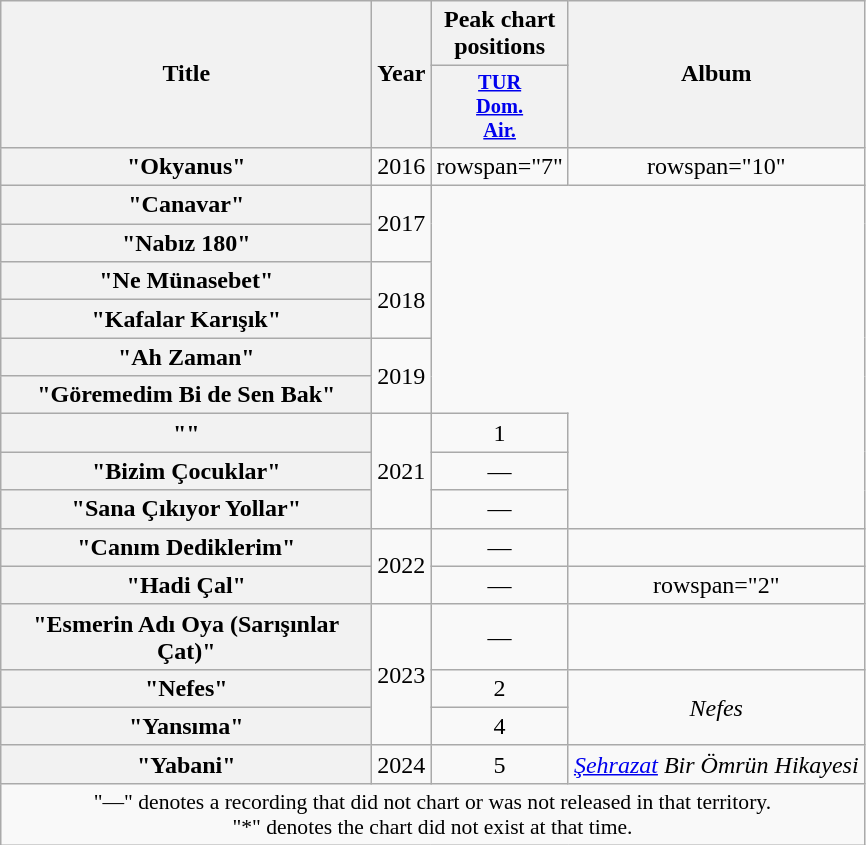<table class="wikitable plainrowheaders" style="text-align:center;">
<tr>
<th scope="col" rowspan="2" style="width:15em;">Title</th>
<th scope="col" rowspan="2" style="width:1em;">Year</th>
<th>Peak chart positions</th>
<th scope="col" rowspan="2">Album</th>
</tr>
<tr>
<th scope="col" style="width:2.75em;font-size:85%;"><a href='#'>TUR<br>Dom.<br>Air.</a><br></th>
</tr>
<tr>
<th scope="row">"Okyanus"</th>
<td>2016</td>
<td>rowspan="7" </td>
<td>rowspan="10" </td>
</tr>
<tr>
<th scope="row">"Canavar"</th>
<td rowspan="2">2017</td>
</tr>
<tr>
<th scope="row">"Nabız 180"</th>
</tr>
<tr>
<th scope="row">"Ne Münasebet"</th>
<td rowspan="2">2018</td>
</tr>
<tr>
<th scope="row">"Kafalar Karışık"<br></th>
</tr>
<tr>
<th scope="row">"Ah Zaman"</th>
<td rowspan="2">2019</td>
</tr>
<tr>
<th scope="row">"Göremedim Bi de Sen Bak"</th>
</tr>
<tr>
<th scope="row">""</th>
<td rowspan="3">2021</td>
<td>1</td>
</tr>
<tr>
<th scope="row">"Bizim Çocuklar"<br></th>
<td>—</td>
</tr>
<tr>
<th scope="row">"Sana Çıkıyor Yollar"</th>
<td>—</td>
</tr>
<tr>
<th scope="row">"Canım Dediklerim"</th>
<td rowspan="2">2022</td>
<td>—</td>
<td><em></em></td>
</tr>
<tr>
<th scope="row">"Hadi Çal"</th>
<td>—</td>
<td>rowspan="2" </td>
</tr>
<tr>
<th scope="row">"Esmerin Adı Oya (Sarışınlar Çat)"</th>
<td rowspan="3">2023</td>
<td>—</td>
</tr>
<tr>
<th scope="row">"Nefes"</th>
<td>2</td>
<td rowspan="2"><em>Nefes</em></td>
</tr>
<tr>
<th scope="row">"Yansıma"<br></th>
<td>4</td>
</tr>
<tr>
<th scope="row">"Yabani"</th>
<td>2024</td>
<td>5</td>
<td><em><a href='#'>Şehrazat</a> Bir Ömrün Hikayesi</em></td>
</tr>
<tr>
<td colspan="6" style="font-size:90%">"—" denotes a recording that did not chart or was not released in that territory.<br> "*" denotes the chart did not exist at that time.</td>
</tr>
</table>
